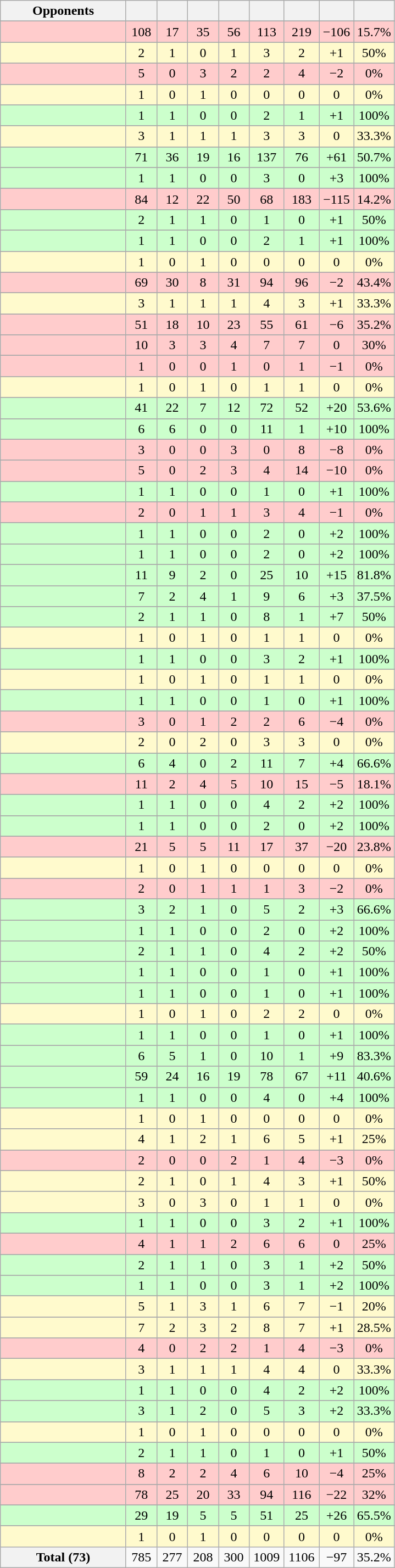<table class="wikitable sortable collapsible collapsed" style="text-align: center; font-size: 100%;">
<tr style="color:black;">
<th style="width:145px;">Opponents</th>
<th width=30></th>
<th width=30></th>
<th width=30></th>
<th width=30></th>
<th width=35></th>
<th width=35></th>
<th width=35></th>
<th width=35></th>
</tr>
<tr>
</tr>
<tr bgcolor=FFCCCC>
<td style="text-align:left;"></td>
<td>108</td>
<td>17</td>
<td>35</td>
<td>56</td>
<td>113</td>
<td>219</td>
<td>−106</td>
<td>15.7%</td>
</tr>
<tr>
</tr>
<tr bgcolor=FFFACD>
<td style="text-align:left;"></td>
<td>2</td>
<td>1</td>
<td>0</td>
<td>1</td>
<td>3</td>
<td>2</td>
<td>+1</td>
<td>50%</td>
</tr>
<tr>
</tr>
<tr bgcolor=FFCCCC>
<td style="text-align:left;"></td>
<td>5</td>
<td>0</td>
<td>3</td>
<td>2</td>
<td>2</td>
<td>4</td>
<td>−2</td>
<td>0%</td>
</tr>
<tr>
</tr>
<tr bgcolor=FFFACD>
<td style="text-align:left;"></td>
<td>1</td>
<td>0</td>
<td>1</td>
<td>0</td>
<td>0</td>
<td>0</td>
<td>0</td>
<td>0%</td>
</tr>
<tr>
</tr>
<tr bgcolor=CCFFCC>
<td style="text-align:left;"></td>
<td>1</td>
<td>1</td>
<td>0</td>
<td>0</td>
<td>2</td>
<td>1</td>
<td>+1</td>
<td>100%</td>
</tr>
<tr>
</tr>
<tr bgcolor=FFFACD>
<td style="text-align:left;"></td>
<td>3</td>
<td>1</td>
<td>1</td>
<td>1</td>
<td>3</td>
<td>3</td>
<td>0</td>
<td>33.3%</td>
</tr>
<tr>
</tr>
<tr bgcolor=CCFFCC>
<td style="text-align:left;"></td>
<td>71</td>
<td>36</td>
<td>19</td>
<td>16</td>
<td>137</td>
<td>76</td>
<td>+61</td>
<td>50.7%</td>
</tr>
<tr>
</tr>
<tr bgcolor=CCFFCC>
<td style="text-align:left;"></td>
<td>1</td>
<td>1</td>
<td>0</td>
<td>0</td>
<td>3</td>
<td>0</td>
<td>+3</td>
<td>100%</td>
</tr>
<tr>
</tr>
<tr bgcolor=FFCCCC>
<td style="text-align:left;"></td>
<td>84</td>
<td>12</td>
<td>22</td>
<td>50</td>
<td>68</td>
<td>183</td>
<td>−115</td>
<td>14.2%</td>
</tr>
<tr>
</tr>
<tr bgcolor=CCFFCC>
<td style="text-align:left;"></td>
<td>2</td>
<td>1</td>
<td>1</td>
<td>0</td>
<td>1</td>
<td>0</td>
<td>+1</td>
<td>50%</td>
</tr>
<tr>
</tr>
<tr bgcolor=CCFFCC>
<td style="text-align:left;"></td>
<td>1</td>
<td>1</td>
<td>0</td>
<td>0</td>
<td>2</td>
<td>1</td>
<td>+1</td>
<td>100%</td>
</tr>
<tr>
</tr>
<tr bgcolor=FFFACD>
<td style="text-align:left;"></td>
<td>1</td>
<td>0</td>
<td>1</td>
<td>0</td>
<td>0</td>
<td>0</td>
<td>0</td>
<td>0%</td>
</tr>
<tr>
</tr>
<tr bgcolor=FFCCCC>
<td style="text-align:left;"></td>
<td>69</td>
<td>30</td>
<td>8</td>
<td>31</td>
<td>94</td>
<td>96</td>
<td>−2</td>
<td>43.4%</td>
</tr>
<tr>
</tr>
<tr bgcolor=FFFACD>
<td style="text-align:left;"></td>
<td>3</td>
<td>1</td>
<td>1</td>
<td>1</td>
<td>4</td>
<td>3</td>
<td>+1</td>
<td>33.3%</td>
</tr>
<tr>
</tr>
<tr bgcolor=FFCCCC>
<td style="text-align:left;"></td>
<td>51</td>
<td>18</td>
<td>10</td>
<td>23</td>
<td>55</td>
<td>61</td>
<td>−6</td>
<td>35.2%</td>
</tr>
<tr>
</tr>
<tr bgcolor=FFCCCC>
<td style="text-align:left;"></td>
<td>10</td>
<td>3</td>
<td>3</td>
<td>4</td>
<td>7</td>
<td>7</td>
<td>0</td>
<td>30%</td>
</tr>
<tr>
</tr>
<tr bgcolor=FFCCCC>
<td style="text-align:left;"></td>
<td>1</td>
<td>0</td>
<td>0</td>
<td>1</td>
<td>0</td>
<td>1</td>
<td>−1</td>
<td>0%</td>
</tr>
<tr>
</tr>
<tr bgcolor=FFFACD>
<td style="text-align:left;"></td>
<td>1</td>
<td>0</td>
<td>1</td>
<td>0</td>
<td>1</td>
<td>1</td>
<td>0</td>
<td>0%</td>
</tr>
<tr>
</tr>
<tr bgcolor=CCFFCC>
<td style="text-align:left;"></td>
<td>41</td>
<td>22</td>
<td>7</td>
<td>12</td>
<td>72</td>
<td>52</td>
<td>+20</td>
<td>53.6%</td>
</tr>
<tr>
</tr>
<tr bgcolor=CCFFCC>
<td style="text-align:left;"></td>
<td>6</td>
<td>6</td>
<td>0</td>
<td>0</td>
<td>11</td>
<td>1</td>
<td>+10</td>
<td>100%</td>
</tr>
<tr>
</tr>
<tr bgcolor=FFCCCC>
<td style="text-align:left;"></td>
<td>3</td>
<td>0</td>
<td>0</td>
<td>3</td>
<td>0</td>
<td>8</td>
<td>−8</td>
<td>0%</td>
</tr>
<tr>
</tr>
<tr bgcolor=FFCCCC>
<td style="text-align:left;"></td>
<td>5</td>
<td>0</td>
<td>2</td>
<td>3</td>
<td>4</td>
<td>14</td>
<td>−10</td>
<td>0%</td>
</tr>
<tr>
</tr>
<tr bgcolor=CCFFCC>
<td style="text-align:left;"></td>
<td>1</td>
<td>1</td>
<td>0</td>
<td>0</td>
<td>1</td>
<td>0</td>
<td>+1</td>
<td>100%</td>
</tr>
<tr>
</tr>
<tr bgcolor=FFCCCC>
<td style="text-align:left;"></td>
<td>2</td>
<td>0</td>
<td>1</td>
<td>1</td>
<td>3</td>
<td>4</td>
<td>−1</td>
<td>0%</td>
</tr>
<tr>
</tr>
<tr bgcolor=CCFFCC>
<td style="text-align:left;"></td>
<td>1</td>
<td>1</td>
<td>0</td>
<td>0</td>
<td>2</td>
<td>0</td>
<td>+2</td>
<td>100%</td>
</tr>
<tr>
</tr>
<tr bgcolor=CCFFCC>
<td style="text-align:left;"></td>
<td>1</td>
<td>1</td>
<td>0</td>
<td>0</td>
<td>2</td>
<td>0</td>
<td>+2</td>
<td>100%</td>
</tr>
<tr>
</tr>
<tr bgcolor=CCFFCC>
<td style="text-align:left;"></td>
<td>11</td>
<td>9</td>
<td>2</td>
<td>0</td>
<td>25</td>
<td>10</td>
<td>+15</td>
<td>81.8%</td>
</tr>
<tr>
</tr>
<tr bgcolor=CCFFCC>
<td style="text-align:left;"></td>
<td>7</td>
<td>2</td>
<td>4</td>
<td>1</td>
<td>9</td>
<td>6</td>
<td>+3</td>
<td>37.5%</td>
</tr>
<tr>
</tr>
<tr bgcolor=CCFFCC>
<td style="text-align:left;"></td>
<td>2</td>
<td>1</td>
<td>1</td>
<td>0</td>
<td>8</td>
<td>1</td>
<td>+7</td>
<td>50%</td>
</tr>
<tr>
</tr>
<tr bgcolor=FFFACD>
<td style="text-align:left;"></td>
<td>1</td>
<td>0</td>
<td>1</td>
<td>0</td>
<td>1</td>
<td>1</td>
<td>0</td>
<td>0%</td>
</tr>
<tr>
</tr>
<tr bgcolor=CCFFCC>
<td style="text-align:left;"></td>
<td>1</td>
<td>1</td>
<td>0</td>
<td>0</td>
<td>3</td>
<td>2</td>
<td>+1</td>
<td>100%</td>
</tr>
<tr>
</tr>
<tr bgcolor=FFFACD>
<td style="text-align:left;"></td>
<td>1</td>
<td>0</td>
<td>1</td>
<td>0</td>
<td>1</td>
<td>1</td>
<td>0</td>
<td>0%</td>
</tr>
<tr>
</tr>
<tr bgcolor=CCFFCC>
<td style="text-align:left;"></td>
<td>1</td>
<td>1</td>
<td>0</td>
<td>0</td>
<td>1</td>
<td>0</td>
<td>+1</td>
<td>100%</td>
</tr>
<tr>
</tr>
<tr bgcolor=FFCCCC>
<td style="text-align:left;"></td>
<td>3</td>
<td>0</td>
<td>1</td>
<td>2</td>
<td>2</td>
<td>6</td>
<td>−4</td>
<td>0%</td>
</tr>
<tr>
</tr>
<tr bgcolor=FFFACD>
<td style="text-align:left;"></td>
<td>2</td>
<td>0</td>
<td>2</td>
<td>0</td>
<td>3</td>
<td>3</td>
<td>0</td>
<td>0%</td>
</tr>
<tr>
</tr>
<tr bgcolor=CCFFCC>
<td style="text-align:left;"></td>
<td>6</td>
<td>4</td>
<td>0</td>
<td>2</td>
<td>11</td>
<td>7</td>
<td>+4</td>
<td>66.6%</td>
</tr>
<tr>
</tr>
<tr bgcolor=FFCCCC>
<td style="text-align:left;"></td>
<td>11</td>
<td>2</td>
<td>4</td>
<td>5</td>
<td>10</td>
<td>15</td>
<td>−5</td>
<td>18.1%</td>
</tr>
<tr>
</tr>
<tr bgcolor=CCFFCC>
<td style="text-align:left;"></td>
<td>1</td>
<td>1</td>
<td>0</td>
<td>0</td>
<td>4</td>
<td>2</td>
<td>+2</td>
<td>100%</td>
</tr>
<tr>
</tr>
<tr bgcolor=CCFFCC>
<td style="text-align:left;"></td>
<td>1</td>
<td>1</td>
<td>0</td>
<td>0</td>
<td>2</td>
<td>0</td>
<td>+2</td>
<td>100%</td>
</tr>
<tr>
</tr>
<tr bgcolor=FFCCCC>
<td style="text-align:left;"></td>
<td>21</td>
<td>5</td>
<td>5</td>
<td>11</td>
<td>17</td>
<td>37</td>
<td>−20</td>
<td>23.8%</td>
</tr>
<tr>
</tr>
<tr bgcolor=FFFACD>
<td style="text-align:left;"></td>
<td>1</td>
<td>0</td>
<td>1</td>
<td>0</td>
<td>0</td>
<td>0</td>
<td>0</td>
<td>0%</td>
</tr>
<tr>
</tr>
<tr bgcolor=FFCCCC>
<td style="text-align:left;"></td>
<td>2</td>
<td>0</td>
<td>1</td>
<td>1</td>
<td>1</td>
<td>3</td>
<td>−2</td>
<td>0%</td>
</tr>
<tr>
</tr>
<tr bgcolor=CCFFCC>
<td style="text-align:left;"></td>
<td>3</td>
<td>2</td>
<td>1</td>
<td>0</td>
<td>5</td>
<td>2</td>
<td>+3</td>
<td>66.6%</td>
</tr>
<tr>
</tr>
<tr bgcolor=CCFFCC>
<td style="text-align:left;"></td>
<td>1</td>
<td>1</td>
<td>0</td>
<td>0</td>
<td>2</td>
<td>0</td>
<td>+2</td>
<td>100%</td>
</tr>
<tr>
</tr>
<tr bgcolor=CCFFCC>
<td style="text-align:left;"></td>
<td>2</td>
<td>1</td>
<td>1</td>
<td>0</td>
<td>4</td>
<td>2</td>
<td>+2</td>
<td>50%</td>
</tr>
<tr>
</tr>
<tr bgcolor=CCFFCC>
<td style="text-align:left;"></td>
<td>1</td>
<td>1</td>
<td>0</td>
<td>0</td>
<td>1</td>
<td>0</td>
<td>+1</td>
<td>100%</td>
</tr>
<tr>
</tr>
<tr bgcolor=CCFFCC>
<td style="text-align:left;"></td>
<td>1</td>
<td>1</td>
<td>0</td>
<td>0</td>
<td>1</td>
<td>0</td>
<td>+1</td>
<td>100%</td>
</tr>
<tr>
</tr>
<tr bgcolor=FFFACD>
<td style="text-align:left;"></td>
<td>1</td>
<td>0</td>
<td>1</td>
<td>0</td>
<td>2</td>
<td>2</td>
<td>0</td>
<td>0%</td>
</tr>
<tr>
</tr>
<tr bgcolor=CCFFCC>
<td style="text-align:left;"></td>
<td>1</td>
<td>1</td>
<td>0</td>
<td>0</td>
<td>1</td>
<td>0</td>
<td>+1</td>
<td>100%</td>
</tr>
<tr>
</tr>
<tr bgcolor=CCFFCC>
<td style="text-align:left;"></td>
<td>6</td>
<td>5</td>
<td>1</td>
<td>0</td>
<td>10</td>
<td>1</td>
<td>+9</td>
<td>83.3%</td>
</tr>
<tr>
</tr>
<tr bgcolor=CCFFCC>
<td style="text-align:left;"></td>
<td>59</td>
<td>24</td>
<td>16</td>
<td>19</td>
<td>78</td>
<td>67</td>
<td>+11</td>
<td>40.6%</td>
</tr>
<tr>
</tr>
<tr bgcolor=CCFFCC>
<td style="text-align:left;"></td>
<td>1</td>
<td>1</td>
<td>0</td>
<td>0</td>
<td>4</td>
<td>0</td>
<td>+4</td>
<td>100%</td>
</tr>
<tr>
</tr>
<tr bgcolor=FFFACD>
<td style="text-align:left;"></td>
<td>1</td>
<td>0</td>
<td>1</td>
<td>0</td>
<td>0</td>
<td>0</td>
<td>0</td>
<td>0%</td>
</tr>
<tr>
</tr>
<tr bgcolor=FFFACD>
<td style="text-align:left;"></td>
<td>4</td>
<td>1</td>
<td>2</td>
<td>1</td>
<td>6</td>
<td>5</td>
<td>+1</td>
<td>25%</td>
</tr>
<tr>
</tr>
<tr bgcolor=FFCCCC>
<td style="text-align:left;"></td>
<td>2</td>
<td>0</td>
<td>0</td>
<td>2</td>
<td>1</td>
<td>4</td>
<td>−3</td>
<td>0%</td>
</tr>
<tr>
</tr>
<tr bgcolor=FFFACD>
<td style="text-align:left;"></td>
<td>2</td>
<td>1</td>
<td>0</td>
<td>1</td>
<td>4</td>
<td>3</td>
<td>+1</td>
<td>50%</td>
</tr>
<tr>
</tr>
<tr bgcolor=FFFACD>
<td style="text-align:left;"></td>
<td>3</td>
<td>0</td>
<td>3</td>
<td>0</td>
<td>1</td>
<td>1</td>
<td>0</td>
<td>0%</td>
</tr>
<tr>
</tr>
<tr bgcolor=CCFFCC>
<td style="text-align:left;"></td>
<td>1</td>
<td>1</td>
<td>0</td>
<td>0</td>
<td>3</td>
<td>2</td>
<td>+1</td>
<td>100%</td>
</tr>
<tr>
</tr>
<tr bgcolor=FFCCCC>
<td style="text-align:left;"></td>
<td>4</td>
<td>1</td>
<td>1</td>
<td>2</td>
<td>6</td>
<td>6</td>
<td>0</td>
<td>25%</td>
</tr>
<tr>
</tr>
<tr bgcolor=CCFFCC>
<td style="text-align:left;"></td>
<td>2</td>
<td>1</td>
<td>1</td>
<td>0</td>
<td>3</td>
<td>1</td>
<td>+2</td>
<td>50%</td>
</tr>
<tr>
</tr>
<tr bgcolor=CCFFCC>
<td style="text-align:left;"></td>
<td>1</td>
<td>1</td>
<td>0</td>
<td>0</td>
<td>3</td>
<td>1</td>
<td>+2</td>
<td>100%</td>
</tr>
<tr>
</tr>
<tr bgcolor=FFFACD>
<td style="text-align:left;"></td>
<td>5</td>
<td>1</td>
<td>3</td>
<td>1</td>
<td>6</td>
<td>7</td>
<td>−1</td>
<td>20%</td>
</tr>
<tr>
</tr>
<tr bgcolor=FFFACD>
<td style="text-align:left;"></td>
<td>7</td>
<td>2</td>
<td>3</td>
<td>2</td>
<td>8</td>
<td>7</td>
<td>+1</td>
<td>28.5%</td>
</tr>
<tr>
</tr>
<tr bgcolor=FFCCCC>
<td style="text-align:left;"></td>
<td>4</td>
<td>0</td>
<td>2</td>
<td>2</td>
<td>1</td>
<td>4</td>
<td>−3</td>
<td>0%</td>
</tr>
<tr>
</tr>
<tr bgcolor=FFFACD>
<td style="text-align:left;"></td>
<td>3</td>
<td>1</td>
<td>1</td>
<td>1</td>
<td>4</td>
<td>4</td>
<td>0</td>
<td>33.3%</td>
</tr>
<tr>
</tr>
<tr bgcolor=CCFFCC>
<td style="text-align:left;"></td>
<td>1</td>
<td>1</td>
<td>0</td>
<td>0</td>
<td>4</td>
<td>2</td>
<td>+2</td>
<td>100%</td>
</tr>
<tr>
</tr>
<tr bgcolor=CCFFCC>
<td style="text-align:left;"></td>
<td>3</td>
<td>1</td>
<td>2</td>
<td>0</td>
<td>5</td>
<td>3</td>
<td>+2</td>
<td>33.3%</td>
</tr>
<tr>
</tr>
<tr bgcolor=FFFACD>
<td style="text-align:left;"></td>
<td>1</td>
<td>0</td>
<td>1</td>
<td>0</td>
<td>0</td>
<td>0</td>
<td>0</td>
<td>0%</td>
</tr>
<tr>
</tr>
<tr bgcolor=CCFFCC>
<td style="text-align:left;"></td>
<td>2</td>
<td>1</td>
<td>1</td>
<td>0</td>
<td>1</td>
<td>0</td>
<td>+1</td>
<td>50%</td>
</tr>
<tr>
</tr>
<tr bgcolor=FFCCCC>
<td style="text-align:left;"></td>
<td>8</td>
<td>2</td>
<td>2</td>
<td>4</td>
<td>6</td>
<td>10</td>
<td>−4</td>
<td>25%</td>
</tr>
<tr>
</tr>
<tr bgcolor=FFCCCC>
<td style="text-align:left;"></td>
<td>78</td>
<td>25</td>
<td>20</td>
<td>33</td>
<td>94</td>
<td>116</td>
<td>−22</td>
<td>32%</td>
</tr>
<tr>
</tr>
<tr bgcolor=CCFFCC>
<td style="text-align:left;"></td>
<td>29</td>
<td>19</td>
<td>5</td>
<td>5</td>
<td>51</td>
<td>25</td>
<td>+26</td>
<td>65.5%</td>
</tr>
<tr>
</tr>
<tr bgcolor=FFFACD>
<td style="text-align:left;"></td>
<td>1</td>
<td>0</td>
<td>1</td>
<td>0</td>
<td>0</td>
<td>0</td>
<td>0</td>
<td>0%</td>
</tr>
<tr class="sortbottom">
<th>Total (73)</th>
<td>785</td>
<td>277</td>
<td>208</td>
<td>300</td>
<td>1009</td>
<td>1106</td>
<td>−97</td>
<td>35.2%</td>
</tr>
</table>
